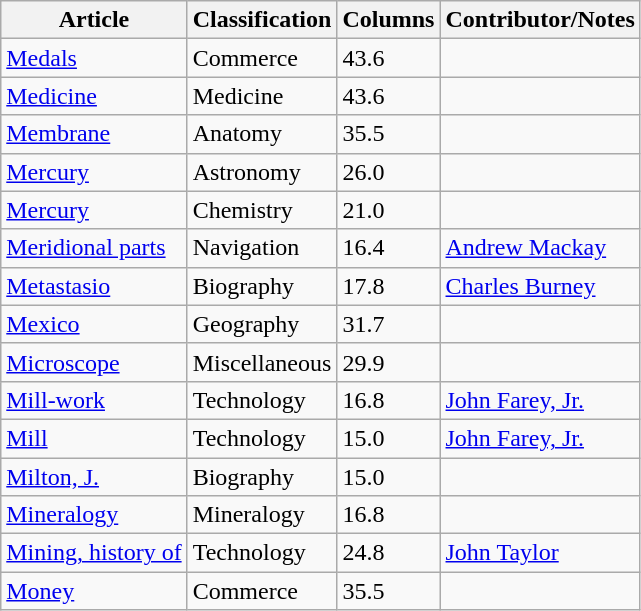<table class="wikitable">
<tr>
<th>Article</th>
<th>Classification</th>
<th>Columns</th>
<th>Contributor/Notes</th>
</tr>
<tr>
<td><a href='#'>Medals</a></td>
<td>Commerce</td>
<td>43.6</td>
<td></td>
</tr>
<tr>
<td><a href='#'>Medicine</a></td>
<td>Medicine</td>
<td>43.6</td>
<td></td>
</tr>
<tr>
<td><a href='#'>Membrane</a></td>
<td>Anatomy</td>
<td>35.5</td>
<td></td>
</tr>
<tr>
<td><a href='#'>Mercury</a></td>
<td>Astronomy</td>
<td>26.0</td>
<td></td>
</tr>
<tr>
<td><a href='#'>Mercury</a></td>
<td>Chemistry</td>
<td>21.0</td>
<td></td>
</tr>
<tr>
<td><a href='#'>Meridional parts</a></td>
<td>Navigation</td>
<td>16.4</td>
<td><a href='#'>Andrew Mackay</a></td>
</tr>
<tr>
<td><a href='#'>Metastasio</a></td>
<td>Biography</td>
<td>17.8</td>
<td><a href='#'>Charles Burney</a></td>
</tr>
<tr>
<td><a href='#'>Mexico</a></td>
<td>Geography</td>
<td>31.7</td>
<td></td>
</tr>
<tr>
<td><a href='#'>Microscope</a></td>
<td>Miscellaneous</td>
<td>29.9</td>
<td></td>
</tr>
<tr>
<td><a href='#'>Mill-work</a></td>
<td>Technology</td>
<td>16.8</td>
<td><a href='#'>John Farey, Jr.</a></td>
</tr>
<tr>
<td><a href='#'>Mill</a></td>
<td>Technology</td>
<td>15.0</td>
<td><a href='#'>John Farey, Jr.</a></td>
</tr>
<tr>
<td><a href='#'>Milton, J.</a></td>
<td>Biography</td>
<td>15.0</td>
<td></td>
</tr>
<tr>
<td><a href='#'>Mineralogy</a></td>
<td>Mineralogy</td>
<td>16.8</td>
<td></td>
</tr>
<tr>
<td><a href='#'>Mining, history of</a></td>
<td>Technology</td>
<td>24.8</td>
<td><a href='#'>John Taylor</a></td>
</tr>
<tr>
<td><a href='#'>Money</a></td>
<td>Commerce</td>
<td>35.5</td>
<td></td>
</tr>
</table>
